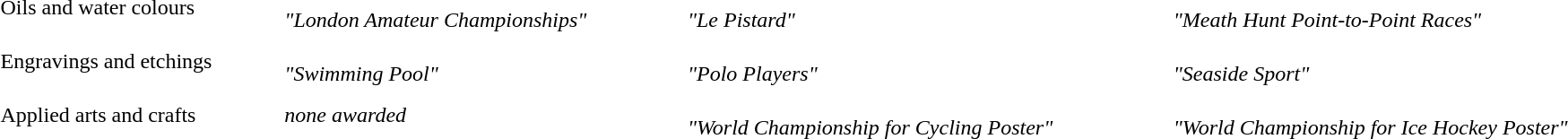<table style="width:100%" >
<tr>
<td>Oils and water colours</td>
<td><br><em>"London Amateur Championships"</em></td>
<td><br><em>"Le Pistard"</em></td>
<td><br><em>"Meath Hunt Point-to-Point Races"</em></td>
</tr>
<tr>
<td>Engravings and etchings</td>
<td><br><em>"Swimming Pool"</em></td>
<td><br><em>"Polo Players"</em></td>
<td><br><em>"Seaside Sport"</em></td>
</tr>
<tr>
<td>Applied arts and crafts</td>
<td><em>none awarded</em></td>
<td><br><em>"World Championship for Cycling Poster"</em></td>
<td><br><em>"World Championship for Ice Hockey Poster"</em></td>
</tr>
</table>
